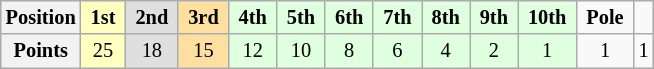<table class="wikitable" style="font-size:85%; text-align:center">
<tr>
<th>Position</th>
<td style="background:#ffffbf;"> <strong>1st</strong> </td>
<td style="background:#dfdfdf;"> <strong>2nd</strong> </td>
<td style="background:#ffdf9f;"> <strong>3rd</strong> </td>
<td style="background:#dfffdf;"> <strong>4th</strong> </td>
<td style="background:#dfffdf;"> <strong>5th</strong> </td>
<td style="background:#dfffdf;"> <strong>6th</strong> </td>
<td style="background:#dfffdf;"> <strong>7th</strong> </td>
<td style="background:#dfffdf;"> <strong>8th</strong> </td>
<td style="background:#dfffdf;"> <strong>9th</strong> </td>
<td style="background:#dfffdf;"> <strong>10th</strong> </td>
<td> <strong>Pole</strong> </td>
<td>  </td>
</tr>
<tr>
<th>Points</th>
<td style="background:#ffffbf;">25</td>
<td style="background:#dfdfdf;">18</td>
<td style="background:#ffdf9f;">15</td>
<td style="background:#dfffdf;">12</td>
<td style="background:#dfffdf;">10</td>
<td style="background:#dfffdf;">8</td>
<td style="background:#dfffdf;">6</td>
<td style="background:#dfffdf;">4</td>
<td style="background:#dfffdf;">2</td>
<td style="background:#dfffdf;">1</td>
<td>1</td>
<td>1</td>
</tr>
</table>
